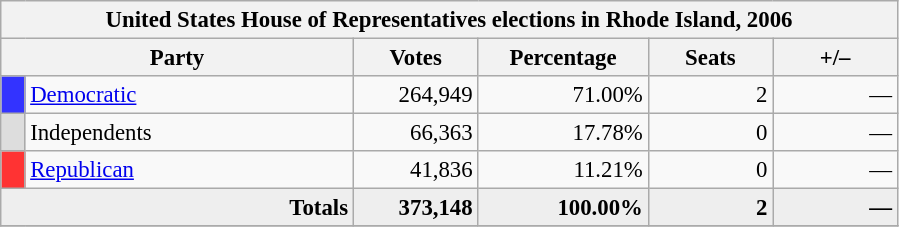<table class="wikitable" style="font-size: 95%;">
<tr>
<th colspan="6">United States House of Representatives elections in Rhode Island, 2006</th>
</tr>
<tr>
<th colspan=2 style="width: 15em">Party</th>
<th style="width: 5em">Votes</th>
<th style="width: 7em">Percentage</th>
<th style="width: 5em">Seats</th>
<th style="width: 5em">+/–</th>
</tr>
<tr>
<th style="background-color:#3333FF; width: 3px"></th>
<td style="width: 130px"><a href='#'>Democratic</a></td>
<td align="right">264,949</td>
<td align="right">71.00%</td>
<td align="right">2</td>
<td align="right">—</td>
</tr>
<tr>
<th style="background-color:#DDDDDD; width: 3px"></th>
<td style="width: 130px">Independents</td>
<td align="right">66,363</td>
<td align="right">17.78%</td>
<td align="right">0</td>
<td align="right">—</td>
</tr>
<tr>
<th style="background-color:#FF3333; width: 3px"></th>
<td style="width: 130px"><a href='#'>Republican</a></td>
<td align="right">41,836</td>
<td align="right">11.21%</td>
<td align="right">0</td>
<td align="right">—</td>
</tr>
<tr bgcolor="#EEEEEE">
<td colspan="2" align="right"><strong>Totals</strong></td>
<td align="right"><strong>373,148</strong></td>
<td align="right"><strong>100.00%</strong></td>
<td align="right"><strong>2</strong></td>
<td align="right"><strong>—</strong></td>
</tr>
<tr bgcolor="#EEEEEE">
</tr>
</table>
